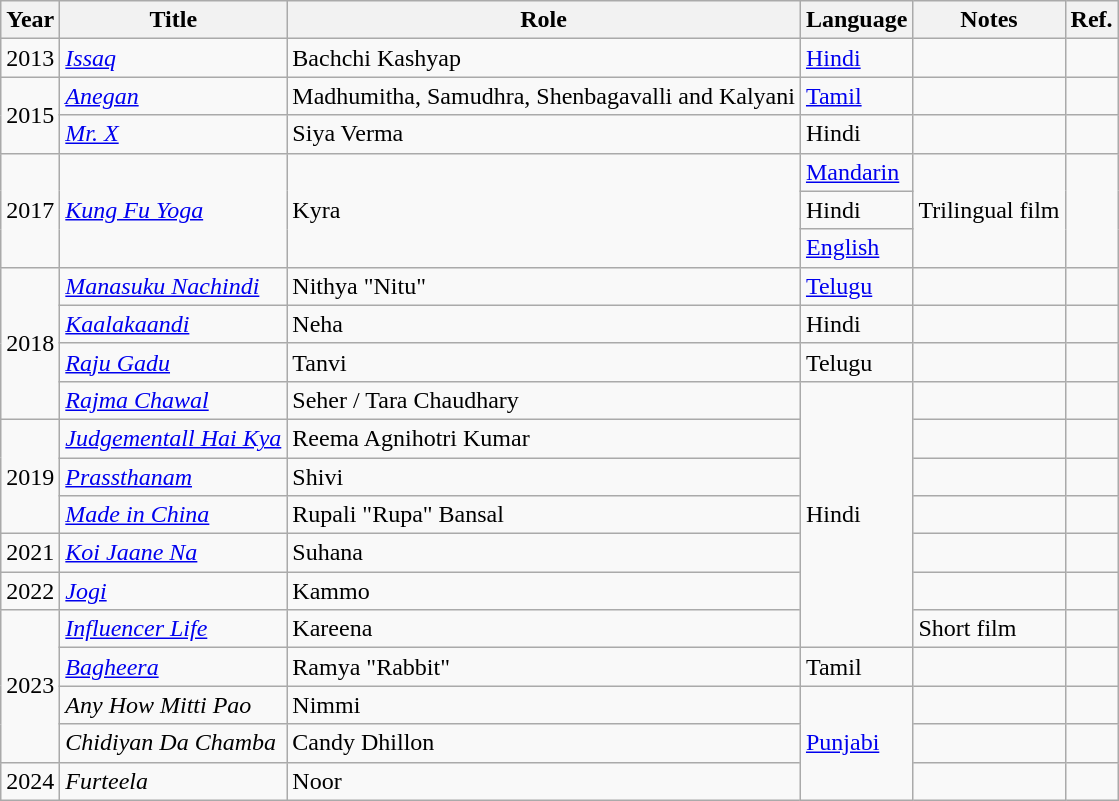<table class="wikitable sortable">
<tr>
<th>Year</th>
<th>Title</th>
<th>Role</th>
<th>Language</th>
<th class="unsortable">Notes</th>
<th class="unsortable">Ref.</th>
</tr>
<tr>
<td>2013</td>
<td><em><a href='#'>Issaq</a></em></td>
<td>Bachchi Kashyap</td>
<td><a href='#'>Hindi</a></td>
<td></td>
<td></td>
</tr>
<tr>
<td rowspan="2">2015</td>
<td><em><a href='#'>Anegan</a></em></td>
<td>Madhumitha, Samudhra, Shenbagavalli and Kalyani</td>
<td><a href='#'>Tamil</a></td>
<td></td>
<td></td>
</tr>
<tr>
<td><em><a href='#'>Mr. X</a></em></td>
<td>Siya Verma</td>
<td>Hindi</td>
<td></td>
<td></td>
</tr>
<tr>
<td rowspan="3">2017</td>
<td rowspan="3"><em><a href='#'>Kung Fu Yoga</a></em></td>
<td rowspan="3">Kyra</td>
<td><a href='#'>Mandarin</a></td>
<td rowspan="3">Trilingual film</td>
<td rowspan="3"></td>
</tr>
<tr>
<td>Hindi</td>
</tr>
<tr>
<td><a href='#'>English</a></td>
</tr>
<tr>
<td rowspan="4">2018</td>
<td><em><a href='#'>Manasuku Nachindi</a></em></td>
<td>Nithya "Nitu"</td>
<td><a href='#'>Telugu</a></td>
<td></td>
<td></td>
</tr>
<tr>
<td><em><a href='#'>Kaalakaandi</a></em></td>
<td>Neha</td>
<td>Hindi</td>
<td></td>
<td></td>
</tr>
<tr>
<td><em><a href='#'>Raju Gadu</a></em></td>
<td>Tanvi</td>
<td>Telugu</td>
<td></td>
<td></td>
</tr>
<tr>
<td><em><a href='#'>Rajma Chawal</a></em></td>
<td>Seher / Tara Chaudhary</td>
<td rowspan="7">Hindi</td>
<td></td>
<td></td>
</tr>
<tr>
<td rowspan="3">2019</td>
<td><em><a href='#'>Judgementall Hai Kya</a></em></td>
<td>Reema Agnihotri Kumar</td>
<td></td>
<td></td>
</tr>
<tr>
<td><em><a href='#'>Prassthanam</a></em></td>
<td>Shivi</td>
<td></td>
<td></td>
</tr>
<tr>
<td><em><a href='#'>Made in China</a></em></td>
<td>Rupali "Rupa" Bansal</td>
<td></td>
<td></td>
</tr>
<tr>
<td>2021</td>
<td><em><a href='#'>Koi Jaane Na</a></em></td>
<td>Suhana</td>
<td></td>
<td></td>
</tr>
<tr>
<td>2022</td>
<td><em><a href='#'>Jogi</a></em></td>
<td>Kammo</td>
<td></td>
<td></td>
</tr>
<tr>
<td rowspan="4">2023</td>
<td><em><a href='#'>Influencer Life</a></em></td>
<td>Kareena</td>
<td>Short film</td>
<td></td>
</tr>
<tr>
<td><em><a href='#'>Bagheera</a></em></td>
<td>Ramya "Rabbit"</td>
<td>Tamil</td>
<td></td>
<td></td>
</tr>
<tr>
<td><em>Any How Mitti Pao</em></td>
<td>Nimmi</td>
<td rowspan="3"><a href='#'>Punjabi</a></td>
<td></td>
<td></td>
</tr>
<tr>
<td><em>Chidiyan Da Chamba</em></td>
<td>Candy Dhillon</td>
<td></td>
<td></td>
</tr>
<tr>
<td>2024</td>
<td><em>Furteela</em></td>
<td>Noor</td>
<td></td>
<td></td>
</tr>
</table>
